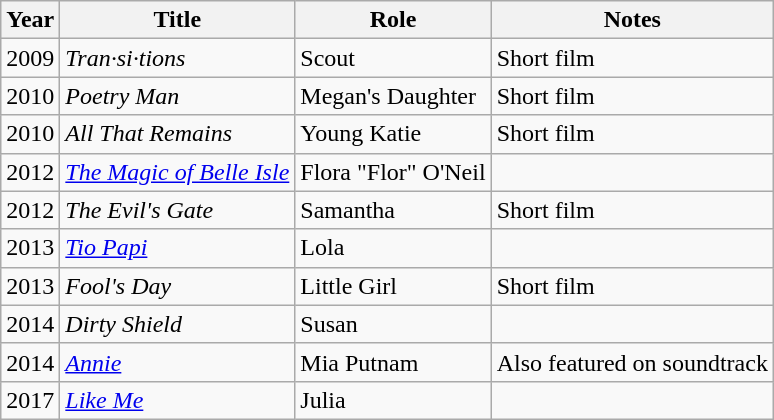<table class="wikitable sortable">
<tr>
<th>Year</th>
<th>Title</th>
<th>Role</th>
<th class="unsortable">Notes</th>
</tr>
<tr>
<td>2009</td>
<td><em>Tran·si·tions</em></td>
<td>Scout</td>
<td>Short film</td>
</tr>
<tr>
<td>2010</td>
<td><em>Poetry Man</em></td>
<td>Megan's Daughter</td>
<td>Short film</td>
</tr>
<tr>
<td>2010</td>
<td><em>All That Remains</em></td>
<td>Young Katie</td>
<td>Short film</td>
</tr>
<tr>
<td>2012</td>
<td><em><a href='#'>The Magic of Belle Isle</a></em></td>
<td>Flora "Flor" O'Neil</td>
<td></td>
</tr>
<tr>
<td>2012</td>
<td><em>The Evil's Gate</em></td>
<td>Samantha</td>
<td>Short film</td>
</tr>
<tr>
<td>2013</td>
<td><em><a href='#'>Tio Papi</a></em></td>
<td>Lola</td>
<td></td>
</tr>
<tr>
<td>2013</td>
<td><em>Fool's Day</em></td>
<td>Little Girl</td>
<td>Short film</td>
</tr>
<tr>
<td>2014</td>
<td><em>Dirty Shield</em></td>
<td>Susan</td>
<td></td>
</tr>
<tr>
<td>2014</td>
<td><em><a href='#'>Annie</a></em></td>
<td>Mia Putnam</td>
<td>Also featured on soundtrack</td>
</tr>
<tr>
<td>2017</td>
<td><em><a href='#'>Like Me</a></em></td>
<td>Julia</td>
<td></td>
</tr>
</table>
